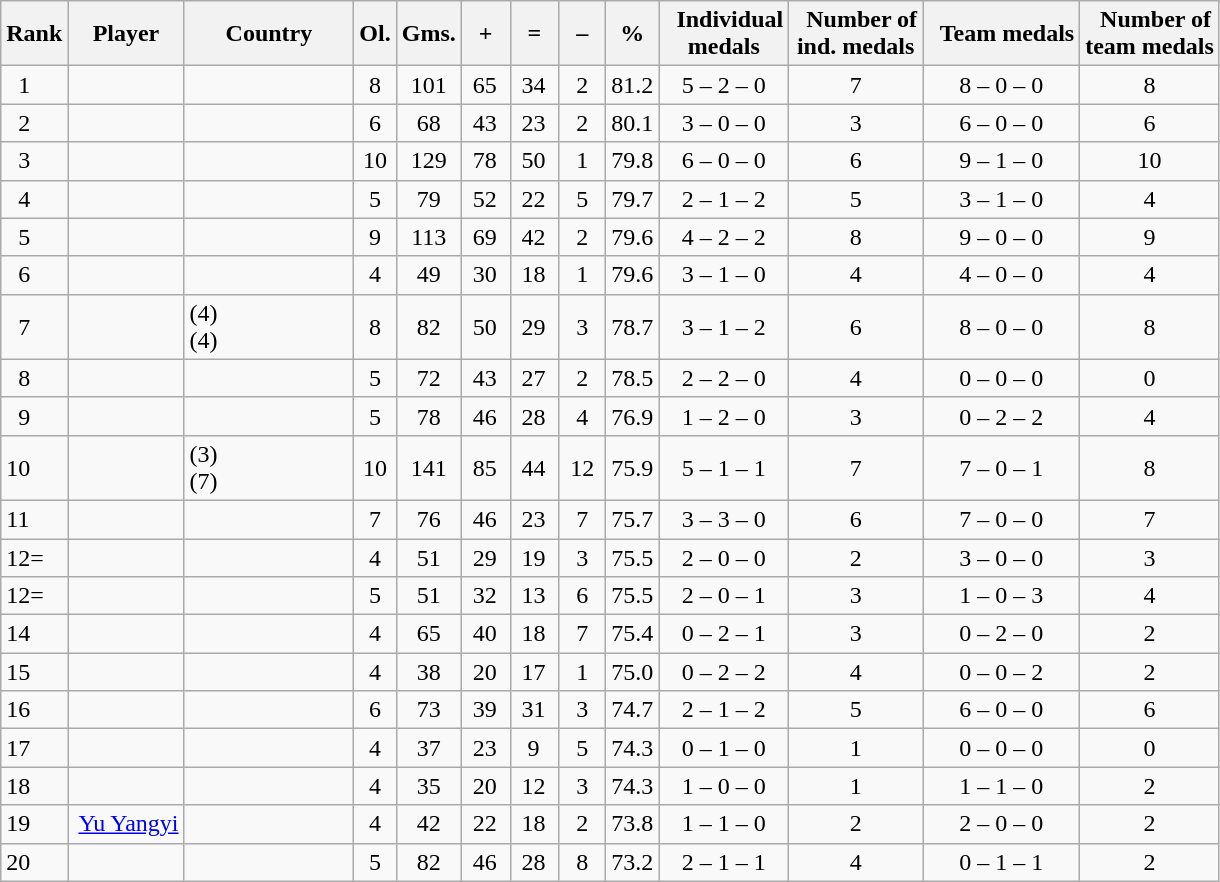<table class="wikitable sortable" style="text-align:left;">
<tr>
<th>Rank<br></th>
<th>Player</th>
<th>      Country      </th>
<th>Ol.</th>
<th>Gms.</th>
<th class="unsortable">  +  </th>
<th class="unsortable">  =  </th>
<th class="unsortable">  –  </th>
<th> % </th>
<th class="unsortable">  Individual <br>medals</th>
<th>  Number of<br>ind. medals</th>
<th class="unsortable">  Team medals</th>
<th>  Number of<br>team medals</th>
</tr>
<tr>
<td>  1</td>
<td> </td>
<td></td>
<td style="text-align:center">8</td>
<td style="text-align:center">101</td>
<td> 65</td>
<td> 34</td>
<td>  2</td>
<td style="text-align:center">81.2</td>
<td style="text-align:center">5 – 2 – 0</td>
<td style="text-align:center">7</td>
<td style="text-align:center">8 – 0 – 0</td>
<td style="text-align:center">8</td>
</tr>
<tr>
<td>  2</td>
<td> </td>
<td></td>
<td style="text-align:center">6</td>
<td style="text-align:center">68</td>
<td> 43</td>
<td> 23</td>
<td>  2</td>
<td style="text-align:center">80.1</td>
<td style="text-align:center">3 – 0 – 0</td>
<td style="text-align:center">3</td>
<td style="text-align:center">6 – 0 – 0</td>
<td style="text-align:center">6</td>
</tr>
<tr>
<td>  3</td>
<td> </td>
<td></td>
<td style="text-align:center">10</td>
<td style="text-align:center">129</td>
<td> 78</td>
<td> 50</td>
<td>  1</td>
<td style="text-align:center">79.8</td>
<td style="text-align:center">6 – 0 – 0</td>
<td style="text-align:center">6</td>
<td style="text-align:center">9 – 1 – 0</td>
<td style="text-align:center">10</td>
</tr>
<tr>
<td>  4</td>
<td> </td>
<td></td>
<td style="text-align:center">5</td>
<td style="text-align:center">79</td>
<td> 52</td>
<td> 22</td>
<td>  5</td>
<td style="text-align:center">79.7</td>
<td style="text-align:center">2 – 1 – 2</td>
<td style="text-align:center">5</td>
<td style="text-align:center">3 – 1 – 0</td>
<td style="text-align:center">4</td>
</tr>
<tr>
<td>  5</td>
<td> </td>
<td></td>
<td style="text-align:center">9</td>
<td style="text-align:center">113</td>
<td> 69</td>
<td> 42</td>
<td>  2</td>
<td style="text-align:center">79.6</td>
<td style="text-align:center">4 – 2 – 2</td>
<td style="text-align:center">8</td>
<td style="text-align:center">9 – 0 – 0</td>
<td style="text-align:center">9</td>
</tr>
<tr>
<td>  6</td>
<td> </td>
<td></td>
<td style="text-align:center">4</td>
<td style="text-align:center">49</td>
<td> 30</td>
<td> 18</td>
<td>  1</td>
<td style="text-align:center">79.6</td>
<td style="text-align:center">3 – 1 – 0</td>
<td style="text-align:center">4</td>
<td style="text-align:center">4 – 0 – 0</td>
<td style="text-align:center">4</td>
</tr>
<tr>
<td>  7</td>
<td> </td>
<td> (4)<br>  (4)</td>
<td style="text-align:center">8</td>
<td style="text-align:center">82</td>
<td> 50</td>
<td> 29</td>
<td>  3</td>
<td style="text-align:center">78.7</td>
<td style="text-align:center">3 – 1 – 2</td>
<td style="text-align:center">6</td>
<td style="text-align:center">8 – 0 – 0</td>
<td style="text-align:center">8</td>
</tr>
<tr>
<td>  8</td>
<td> </td>
<td></td>
<td style="text-align:center">5</td>
<td style="text-align:center">72</td>
<td> 43</td>
<td> 27</td>
<td>  2</td>
<td style="text-align:center">78.5</td>
<td style="text-align:center">2 – 2 – 0</td>
<td style="text-align:center">4</td>
<td style="text-align:center">0 – 0 – 0</td>
<td style="text-align:center">0</td>
</tr>
<tr>
<td>  9</td>
<td> </td>
<td></td>
<td style="text-align:center">5</td>
<td style="text-align:center">78</td>
<td> 46</td>
<td> 28</td>
<td>  4</td>
<td style="text-align:center">76.9</td>
<td style="text-align:center">1 – 2 – 0</td>
<td style="text-align:center">3</td>
<td style="text-align:center">0 – 2 – 2</td>
<td style="text-align:center">4</td>
</tr>
<tr>
<td>10</td>
<td> </td>
<td> (3)<br>  (7)</td>
<td style="text-align:center">10</td>
<td style="text-align:center">141</td>
<td> 85</td>
<td> 44</td>
<td> 12</td>
<td style="text-align:center">75.9</td>
<td style="text-align:center">5 – 1 – 1</td>
<td style="text-align:center">7</td>
<td style="text-align:center">7 – 0 – 1</td>
<td style="text-align:center">8</td>
</tr>
<tr>
<td>11</td>
<td> </td>
<td></td>
<td style="text-align:center">7</td>
<td style="text-align:center">76</td>
<td> 46</td>
<td> 23</td>
<td>  7</td>
<td style="text-align:center">75.7</td>
<td style="text-align:center">3 – 3 – 0</td>
<td style="text-align:center">6</td>
<td style="text-align:center">7 – 0 – 0</td>
<td style="text-align:center">7</td>
</tr>
<tr>
<td>12=</td>
<td> </td>
<td></td>
<td style="text-align:center">4</td>
<td style="text-align:center">51</td>
<td> 29</td>
<td> 19</td>
<td>  3</td>
<td style="text-align:center">75.5</td>
<td style="text-align:center">2 – 0 – 0</td>
<td style="text-align:center">2</td>
<td style="text-align:center">3 – 0 – 0</td>
<td style="text-align:center">3</td>
</tr>
<tr>
<td>12=</td>
<td> </td>
<td></td>
<td style="text-align:center">5</td>
<td style="text-align:center">51</td>
<td> 32</td>
<td> 13</td>
<td>  6</td>
<td style="text-align:center">75.5</td>
<td style="text-align:center">2 – 0 – 1</td>
<td style="text-align:center">3</td>
<td style="text-align:center">1 – 0 – 3</td>
<td style="text-align:center">4</td>
</tr>
<tr>
<td>14</td>
<td> </td>
<td></td>
<td style="text-align:center">4</td>
<td style="text-align:center">65</td>
<td> 40</td>
<td> 18</td>
<td>  7</td>
<td style="text-align:center">75.4</td>
<td style="text-align:center">0 – 2 – 1</td>
<td style="text-align:center">3</td>
<td style="text-align:center">0 – 2 – 0</td>
<td style="text-align:center">2</td>
</tr>
<tr>
<td>15</td>
<td> </td>
<td></td>
<td style="text-align:center">4</td>
<td style="text-align:center">38</td>
<td> 20</td>
<td> 17</td>
<td>  1</td>
<td style="text-align:center">75.0</td>
<td style="text-align:center">0 – 2 – 2</td>
<td style="text-align:center">4</td>
<td style="text-align:center">0 – 0 – 2</td>
<td style="text-align:center">2</td>
</tr>
<tr>
<td>16</td>
<td> </td>
<td></td>
<td style="text-align:center">6</td>
<td style="text-align:center">73</td>
<td> 39</td>
<td> 31</td>
<td>  3</td>
<td style="text-align:center">74.7</td>
<td style="text-align:center">2 – 1 – 2</td>
<td style="text-align:center">5</td>
<td style="text-align:center">6 – 0 – 0</td>
<td style="text-align:center">6</td>
</tr>
<tr>
<td>17</td>
<td> </td>
<td></td>
<td style="text-align:center">4</td>
<td style="text-align:center">37</td>
<td> 23</td>
<td>  9</td>
<td>  5</td>
<td style="text-align:center">74.3</td>
<td style="text-align:center">0 – 1 – 0</td>
<td style="text-align:center">1</td>
<td style="text-align:center">0 – 0 – 0</td>
<td style="text-align:center">0</td>
</tr>
<tr>
<td>18</td>
<td> </td>
<td></td>
<td style="text-align:center">4</td>
<td style="text-align:center">35</td>
<td> 20</td>
<td> 12</td>
<td>  3</td>
<td style="text-align:center">74.3</td>
<td style="text-align:center">1 – 0 – 0</td>
<td style="text-align:center">1</td>
<td style="text-align:center">1 – 1 – 0</td>
<td style="text-align:center">2</td>
</tr>
<tr>
<td>19</td>
<td> <a href='#'>Yu Yangyi</a></td>
<td></td>
<td style="text-align:center">4</td>
<td style="text-align:center">42</td>
<td> 22</td>
<td> 18</td>
<td>  2</td>
<td style="text-align:center">73.8</td>
<td style="text-align:center">1 – 1 – 0</td>
<td style="text-align:center">2</td>
<td style="text-align:center">2 – 0 – 0</td>
<td style="text-align:center">2</td>
</tr>
<tr>
<td>20</td>
<td> </td>
<td></td>
<td style="text-align:center">5</td>
<td style="text-align:center">82</td>
<td> 46</td>
<td> 28</td>
<td>  8</td>
<td style="text-align:center">73.2</td>
<td style="text-align:center">2 – 1 – 1</td>
<td style="text-align:center">4</td>
<td style="text-align:center">0 – 1 – 1</td>
<td style="text-align:center">2</td>
</tr>
</table>
